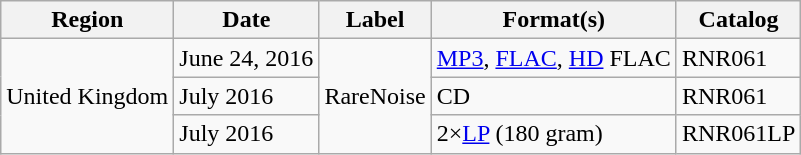<table class="wikitable">
<tr>
<th>Region</th>
<th>Date</th>
<th>Label</th>
<th>Format(s)</th>
<th>Catalog</th>
</tr>
<tr>
<td rowspan=3>United Kingdom</td>
<td>June 24, 2016</td>
<td rowspan=3>RareNoise</td>
<td><a href='#'>MP3</a>, <a href='#'>FLAC</a>, <a href='#'>HD</a> FLAC</td>
<td>RNR061</td>
</tr>
<tr>
<td>July 2016</td>
<td>CD</td>
<td>RNR061</td>
</tr>
<tr>
<td>July 2016</td>
<td>2×<a href='#'>LP</a> (180 gram)</td>
<td>RNR061LP</td>
</tr>
</table>
